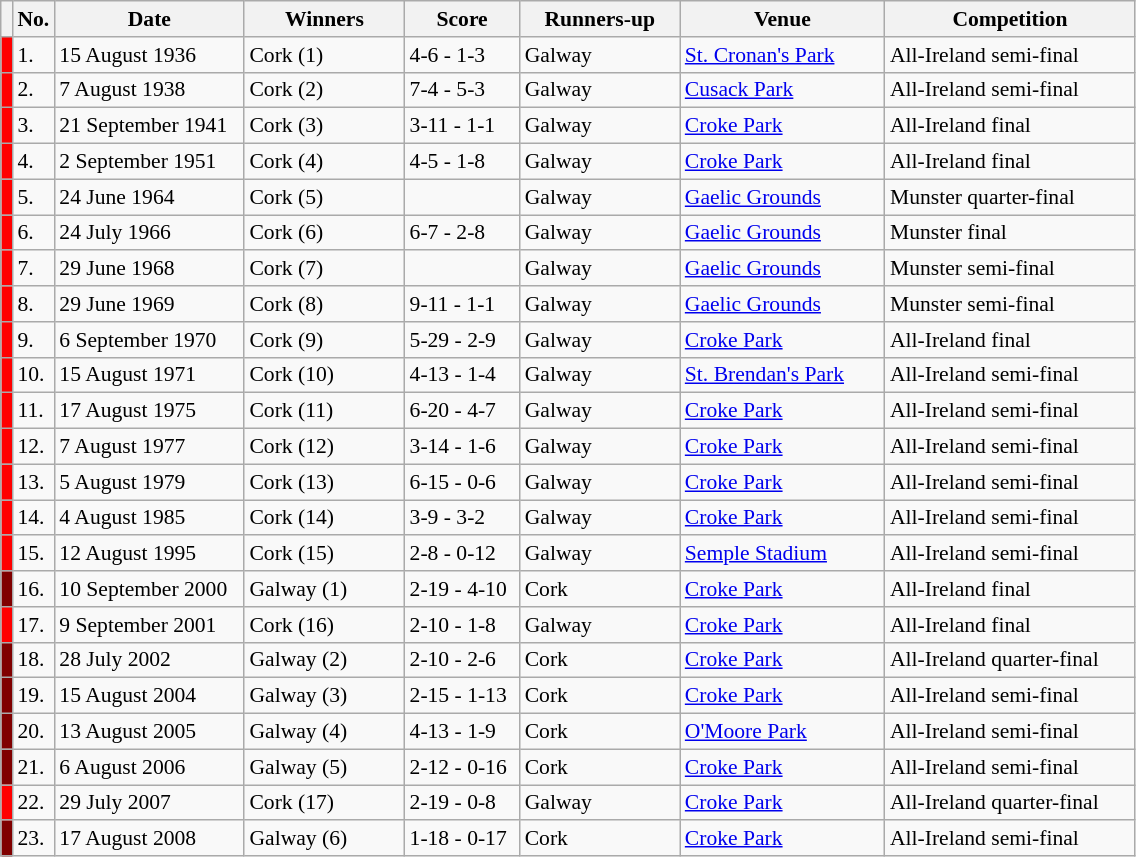<table class="wikitable" style="font-size:90%">
<tr>
<th width=1></th>
<th width=5>No.</th>
<th width=120>Date</th>
<th width=100>Winners</th>
<th width=70>Score</th>
<th width=100>Runners-up</th>
<th width=130>Venue</th>
<th width=160>Competition</th>
</tr>
<tr>
<td style="background-color:#FF0000"></td>
<td>1.</td>
<td>15 August 1936</td>
<td>Cork (1)</td>
<td>4-6 - 1-3</td>
<td>Galway</td>
<td><a href='#'>St. Cronan's Park</a></td>
<td>All-Ireland semi-final</td>
</tr>
<tr>
<td style="background-color:#FF0000"></td>
<td>2.</td>
<td>7 August 1938</td>
<td>Cork (2)</td>
<td>7-4 - 5-3</td>
<td>Galway</td>
<td><a href='#'>Cusack Park</a></td>
<td>All-Ireland semi-final</td>
</tr>
<tr>
<td style="background-color:#FF0000"></td>
<td>3.</td>
<td>21 September 1941</td>
<td>Cork (3)</td>
<td>3-11 - 1-1</td>
<td>Galway</td>
<td><a href='#'>Croke Park</a></td>
<td>All-Ireland final</td>
</tr>
<tr>
<td style="background-color:#FF0000"></td>
<td>4.</td>
<td>2 September 1951</td>
<td>Cork (4)</td>
<td>4-5 - 1-8</td>
<td>Galway</td>
<td><a href='#'>Croke Park</a></td>
<td>All-Ireland final</td>
</tr>
<tr>
<td style="background-color:#FF0000"></td>
<td>5.</td>
<td>24 June 1964</td>
<td>Cork (5)</td>
<td></td>
<td>Galway</td>
<td><a href='#'>Gaelic Grounds</a></td>
<td>Munster quarter-final</td>
</tr>
<tr>
<td style="background-color:#FF0000"></td>
<td>6.</td>
<td>24 July 1966</td>
<td>Cork (6)</td>
<td>6-7 - 2-8</td>
<td>Galway</td>
<td><a href='#'>Gaelic Grounds</a></td>
<td>Munster final</td>
</tr>
<tr>
<td style="background-color:#FF0000"></td>
<td>7.</td>
<td>29 June 1968</td>
<td>Cork (7)</td>
<td></td>
<td>Galway</td>
<td><a href='#'>Gaelic Grounds</a></td>
<td>Munster semi-final</td>
</tr>
<tr>
<td style="background-color:#FF0000"></td>
<td>8.</td>
<td>29 June 1969</td>
<td>Cork (8)</td>
<td>9-11 - 1-1</td>
<td>Galway</td>
<td><a href='#'>Gaelic Grounds</a></td>
<td>Munster semi-final</td>
</tr>
<tr>
<td style="background-color:#FF0000"></td>
<td>9.</td>
<td>6 September 1970</td>
<td>Cork (9)</td>
<td>5-29 - 2-9</td>
<td>Galway</td>
<td><a href='#'>Croke Park</a></td>
<td>All-Ireland final</td>
</tr>
<tr>
<td style="background-color:#FF0000"></td>
<td>10.</td>
<td>15 August 1971</td>
<td>Cork (10)</td>
<td>4-13 - 1-4</td>
<td>Galway</td>
<td><a href='#'>St. Brendan's Park</a></td>
<td>All-Ireland semi-final</td>
</tr>
<tr>
<td style="background-color:#FF0000"></td>
<td>11.</td>
<td>17 August 1975</td>
<td>Cork (11)</td>
<td>6-20 - 4-7</td>
<td>Galway</td>
<td><a href='#'>Croke Park</a></td>
<td>All-Ireland semi-final</td>
</tr>
<tr>
<td style="background-color:#FF0000"></td>
<td>12.</td>
<td>7 August 1977</td>
<td>Cork (12)</td>
<td>3-14 - 1-6</td>
<td>Galway</td>
<td><a href='#'>Croke Park</a></td>
<td>All-Ireland semi-final</td>
</tr>
<tr>
<td style="background-color:#FF0000"></td>
<td>13.</td>
<td>5 August 1979</td>
<td>Cork (13)</td>
<td>6-15 - 0-6</td>
<td>Galway</td>
<td><a href='#'>Croke Park</a></td>
<td>All-Ireland semi-final</td>
</tr>
<tr>
<td style="background-color:#FF0000"></td>
<td>14.</td>
<td>4 August 1985</td>
<td>Cork (14)</td>
<td>3-9 - 3-2</td>
<td>Galway</td>
<td><a href='#'>Croke Park</a></td>
<td>All-Ireland semi-final</td>
</tr>
<tr>
<td style="background-color:#FF0000"></td>
<td>15.</td>
<td>12 August 1995</td>
<td>Cork (15)</td>
<td>2-8 - 0-12</td>
<td>Galway</td>
<td><a href='#'>Semple Stadium</a></td>
<td>All-Ireland semi-final</td>
</tr>
<tr>
<td style="background-color:#800000"></td>
<td>16.</td>
<td>10 September 2000</td>
<td>Galway (1)</td>
<td>2-19 - 4-10</td>
<td>Cork</td>
<td><a href='#'>Croke Park</a></td>
<td>All-Ireland final</td>
</tr>
<tr>
<td style="background-color:#FF0000"></td>
<td>17.</td>
<td>9 September 2001</td>
<td>Cork (16)</td>
<td>2-10 - 1-8</td>
<td>Galway</td>
<td><a href='#'>Croke Park</a></td>
<td>All-Ireland final</td>
</tr>
<tr>
<td style="background-color:#800000"></td>
<td>18.</td>
<td>28 July 2002</td>
<td>Galway (2)</td>
<td>2-10 - 2-6</td>
<td>Cork</td>
<td><a href='#'>Croke Park</a></td>
<td>All-Ireland quarter-final</td>
</tr>
<tr>
<td style="background-color:#800000"></td>
<td>19.</td>
<td>15 August 2004</td>
<td>Galway (3)</td>
<td>2-15 - 1-13</td>
<td>Cork</td>
<td><a href='#'>Croke Park</a></td>
<td>All-Ireland semi-final</td>
</tr>
<tr>
<td style="background-color:#800000"></td>
<td>20.</td>
<td>13 August 2005</td>
<td>Galway (4)</td>
<td>4-13 - 1-9</td>
<td>Cork</td>
<td><a href='#'>O'Moore Park</a></td>
<td>All-Ireland semi-final</td>
</tr>
<tr>
<td style="background-color:#800000"></td>
<td>21.</td>
<td>6 August 2006</td>
<td>Galway (5)</td>
<td>2-12 - 0-16</td>
<td>Cork</td>
<td><a href='#'>Croke Park</a></td>
<td>All-Ireland semi-final</td>
</tr>
<tr>
<td style="background-color:#FF0000"></td>
<td>22.</td>
<td>29 July 2007</td>
<td>Cork (17)</td>
<td>2-19 - 0-8</td>
<td>Galway</td>
<td><a href='#'>Croke Park</a></td>
<td>All-Ireland quarter-final</td>
</tr>
<tr>
<td style="background-color:#800000"></td>
<td>23.</td>
<td>17 August 2008</td>
<td>Galway (6)</td>
<td>1-18 - 0-17</td>
<td>Cork</td>
<td><a href='#'>Croke Park</a></td>
<td>All-Ireland semi-final</td>
</tr>
</table>
